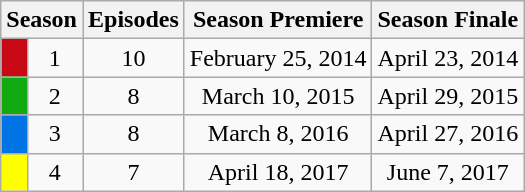<table class="wikitable">
<tr>
<th colspan="2">Season</th>
<th>Episodes</th>
<th>Season Premiere</th>
<th>Season Finale</th>
</tr>
<tr>
<td style="background:#c80815; height:5px;"></td>
<td style="text-align:center;">1</td>
<td style="text-align:center;">10</td>
<td style="text-align:center;">February 25, 2014</td>
<td style="text-align:center;">April 23, 2014</td>
</tr>
<tr>
<td style="background:#1a1; height:5px;"></td>
<td style="text-align:center;">2</td>
<td style="text-align:center;">8</td>
<td style="text-align:center;">March 10, 2015</td>
<td style="text-align:center;">April 29, 2015</td>
</tr>
<tr>
<td style="background:#0073e5; height:5px;"></td>
<td style="text-align:center;">3</td>
<td style="text-align:center;">8</td>
<td style="text-align:center;">March 8, 2016</td>
<td style="text-align:center;">April 27, 2016</td>
</tr>
<tr>
<td style="background:#ffff00; height:5px;"></td>
<td style="text-align:center;">4</td>
<td style="text-align:center;">7</td>
<td style="text-align:center;">April 18, 2017</td>
<td style="text-align:center;">June 7, 2017</td>
</tr>
</table>
